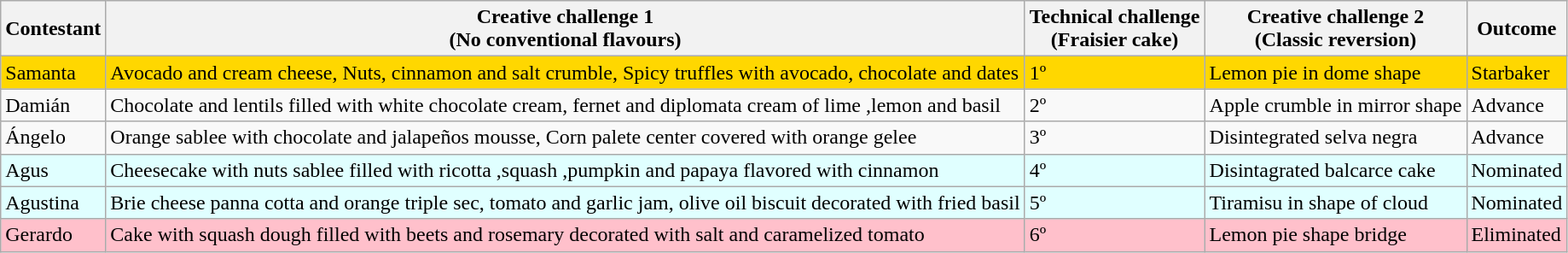<table class="wikitable">
<tr>
<th>Contestant</th>
<th>Creative challenge 1<br>(No conventional flavours)</th>
<th>Technical challenge<br>(Fraisier cake)</th>
<th>Creative challenge 2<br>(Classic reversion)</th>
<th>Outcome</th>
</tr>
<tr style="background:gold">
<td>Samanta</td>
<td>Avocado and cream cheese, Nuts, cinnamon and salt crumble, Spicy truffles with avocado, chocolate and dates</td>
<td>1º</td>
<td>Lemon pie in dome shape</td>
<td>Starbaker</td>
</tr>
<tr>
<td>Damián</td>
<td>Chocolate and lentils filled with white chocolate cream, fernet and diplomata cream of lime ,lemon and basil</td>
<td>2º</td>
<td>Apple crumble in mirror shape</td>
<td>Advance</td>
</tr>
<tr>
<td>Ángelo</td>
<td>Orange sablee with chocolate and jalapeños mousse, Corn palete center covered with orange gelee</td>
<td>3º</td>
<td>Disintegrated selva negra</td>
<td>Advance</td>
</tr>
<tr style="background:#e0ffff">
<td>Agus</td>
<td>Cheesecake with nuts sablee filled with ricotta ,squash ,pumpkin and papaya flavored with cinnamon</td>
<td>4º</td>
<td>Disintagrated balcarce cake</td>
<td>Nominated</td>
</tr>
<tr style="background:#e0ffff">
<td>Agustina</td>
<td>Brie cheese panna cotta and orange triple sec, tomato and garlic jam, olive oil biscuit decorated with fried basil</td>
<td>5º</td>
<td>Tiramisu in shape of cloud</td>
<td>Nominated</td>
</tr>
<tr style="background:pink">
<td>Gerardo</td>
<td>Cake with squash dough filled with beets and rosemary decorated with salt and caramelized tomato</td>
<td>6º</td>
<td>Lemon pie shape bridge</td>
<td>Eliminated</td>
</tr>
</table>
